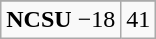<table class="wikitable">
<tr align="center">
</tr>
<tr align="center">
<td><strong>NCSU</strong> −18</td>
<td>41</td>
</tr>
</table>
